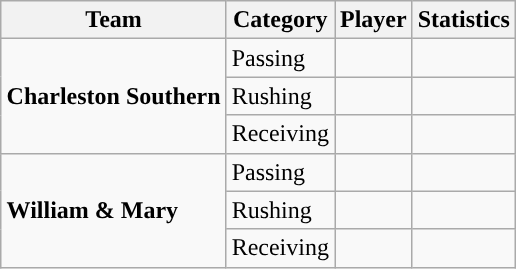<table class="wikitable" style="float: right;">
<tr>
<th>Team</th>
<th>Category</th>
<th>Player</th>
<th>Statistics</th>
</tr>
<tr>
<td rowspan=3><strong>Charleston Southern</strong></td>
<td>Passing</td>
<td></td>
<td></td>
</tr>
<tr>
<td>Rushing</td>
<td></td>
<td></td>
</tr>
<tr>
<td>Receiving</td>
<td></td>
<td></td>
</tr>
<tr>
<td rowspan=3><strong>William & Mary</strong></td>
<td>Passing</td>
<td></td>
<td></td>
</tr>
<tr>
<td>Rushing</td>
<td></td>
<td></td>
</tr>
<tr>
<td>Receiving</td>
<td></td>
<td></td>
</tr>
</table>
